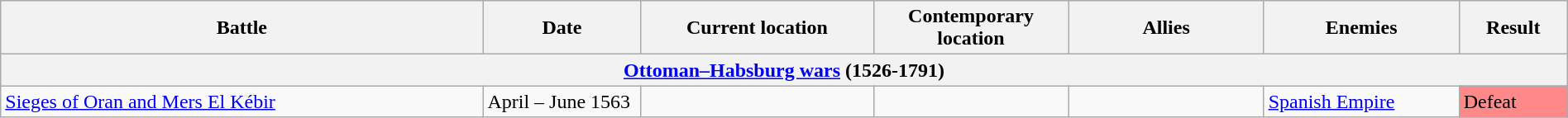<table class="wikitable sortable" style="width:100%;">
<tr>
<th>Battle</th>
<th style="width:120px;">Date</th>
<th style="width:180px;">Current location</th>
<th style="width:150px;">Contemporary location</th>
<th style="width:150px;">Allies</th>
<th style="width:150px;">Enemies</th>
<th style="width:80px;">Result</th>
</tr>
<tr>
<th colspan="7"><a href='#'>Ottoman–Habsburg wars</a> (1526-1791)</th>
</tr>
<tr>
<td><a href='#'>Sieges of Oran and Mers El Kébir</a></td>
<td>April – June 1563</td>
<td></td>
<td></td>
<td></td>
<td> <a href='#'>Spanish Empire</a></td>
<td style="background:#F88">Defeat</td>
</tr>
</table>
